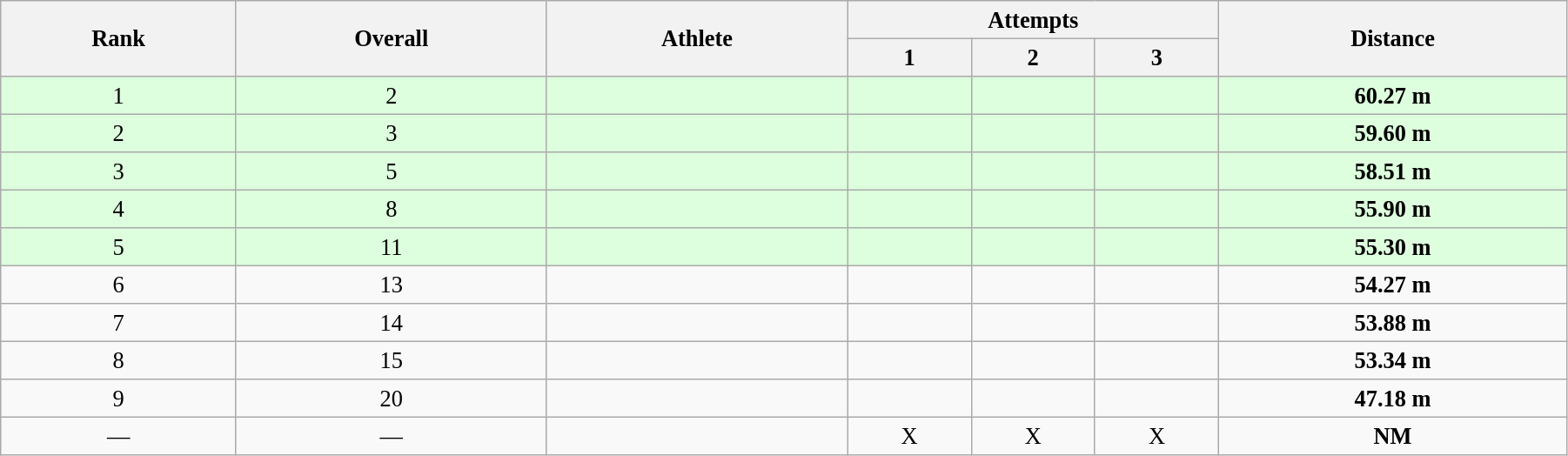<table class="wikitable" style=" text-align:center; font-size:110%;" width="95%">
<tr>
<th rowspan="2">Rank</th>
<th rowspan="2">Overall</th>
<th rowspan="2">Athlete</th>
<th colspan="3">Attempts</th>
<th rowspan="2">Distance</th>
</tr>
<tr>
<th>1</th>
<th>2</th>
<th>3</th>
</tr>
<tr style="background:#ddffdd;">
<td>1</td>
<td>2</td>
<td align=left></td>
<td></td>
<td></td>
<td></td>
<td><strong>60.27 m</strong></td>
</tr>
<tr style="background:#ddffdd;">
<td>2</td>
<td>3</td>
<td align=left></td>
<td></td>
<td></td>
<td></td>
<td><strong>59.60 m</strong></td>
</tr>
<tr style="background:#ddffdd;">
<td>3</td>
<td>5</td>
<td align=left></td>
<td></td>
<td></td>
<td></td>
<td><strong>58.51 m</strong></td>
</tr>
<tr style="background:#ddffdd;">
<td>4</td>
<td>8</td>
<td align=left></td>
<td></td>
<td></td>
<td></td>
<td><strong>55.90 m</strong></td>
</tr>
<tr style="background:#ddffdd;">
<td>5</td>
<td>11</td>
<td align=left></td>
<td></td>
<td></td>
<td></td>
<td><strong>55.30 m</strong></td>
</tr>
<tr>
<td>6</td>
<td>13</td>
<td align=left></td>
<td></td>
<td></td>
<td></td>
<td><strong>54.27 m</strong></td>
</tr>
<tr>
<td>7</td>
<td>14</td>
<td align=left></td>
<td></td>
<td></td>
<td></td>
<td><strong>53.88 m</strong></td>
</tr>
<tr>
<td>8</td>
<td>15</td>
<td align=left></td>
<td></td>
<td></td>
<td></td>
<td><strong>53.34 m</strong></td>
</tr>
<tr>
<td>9</td>
<td>20</td>
<td align=left></td>
<td></td>
<td></td>
<td></td>
<td><strong>47.18 m</strong></td>
</tr>
<tr>
<td>—</td>
<td>—</td>
<td align=left></td>
<td>X</td>
<td>X</td>
<td>X</td>
<td><strong>NM</strong></td>
</tr>
</table>
